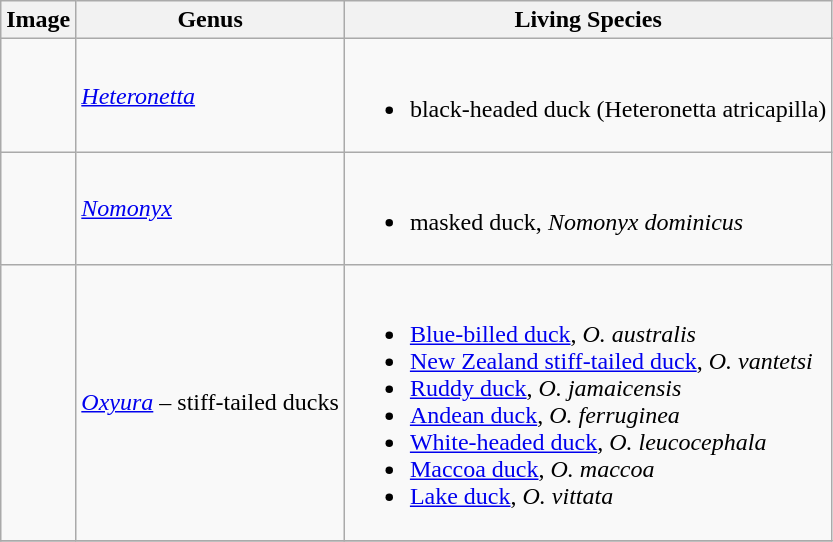<table class="wikitable">
<tr>
<th>Image</th>
<th>Genus</th>
<th>Living Species</th>
</tr>
<tr>
<td></td>
<td><em><a href='#'>Heteronetta</a></em> </td>
<td><br><ul><li>black-headed duck (Heteronetta atricapilla)</li></ul></td>
</tr>
<tr>
<td></td>
<td><em><a href='#'>Nomonyx</a></em> </td>
<td><br><ul><li>masked duck, <em>Nomonyx dominicus</em></li></ul></td>
</tr>
<tr>
<td></td>
<td><em><a href='#'>Oxyura</a></em>  – stiff-tailed ducks</td>
<td><br><ul><li><a href='#'>Blue-billed duck</a>, <em>O. australis</em></li><li><a href='#'>New Zealand stiff-tailed duck</a>, <em>O. vantetsi</em></li><li><a href='#'>Ruddy duck</a>, <em>O. jamaicensis</em></li><li><a href='#'>Andean duck</a>, <em>O. ferruginea</em></li><li><a href='#'>White-headed duck</a>, <em>O. leucocephala</em></li><li><a href='#'>Maccoa duck</a>, <em>O. maccoa</em></li><li><a href='#'>Lake duck</a>, <em>O.  vittata</em></li></ul></td>
</tr>
<tr>
</tr>
</table>
